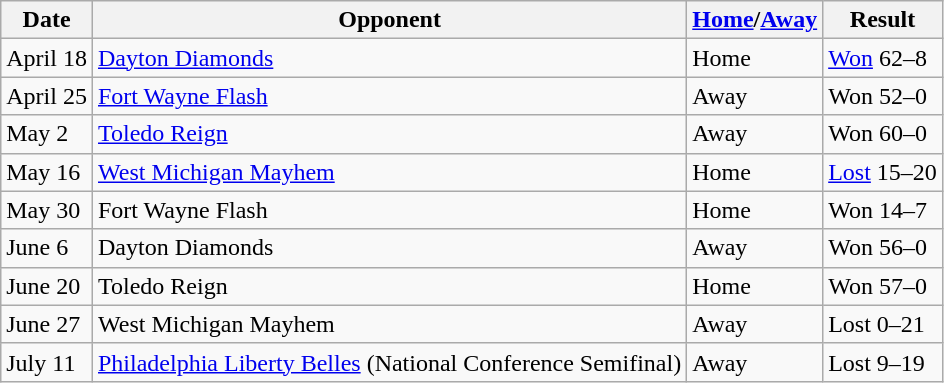<table class="wikitable">
<tr>
<th>Date</th>
<th>Opponent</th>
<th><a href='#'>Home</a>/<a href='#'>Away</a></th>
<th>Result</th>
</tr>
<tr>
<td>April 18</td>
<td><a href='#'>Dayton Diamonds</a></td>
<td>Home</td>
<td><a href='#'>Won</a> 62–8</td>
</tr>
<tr>
<td>April 25</td>
<td><a href='#'>Fort Wayne Flash</a></td>
<td>Away</td>
<td>Won 52–0</td>
</tr>
<tr>
<td>May 2</td>
<td><a href='#'>Toledo Reign</a></td>
<td>Away</td>
<td>Won 60–0</td>
</tr>
<tr>
<td>May 16</td>
<td><a href='#'>West Michigan Mayhem</a></td>
<td>Home</td>
<td><a href='#'>Lost</a> 15–20</td>
</tr>
<tr>
<td>May 30</td>
<td>Fort Wayne Flash</td>
<td>Home</td>
<td>Won 14–7</td>
</tr>
<tr>
<td>June 6</td>
<td>Dayton Diamonds</td>
<td>Away</td>
<td>Won 56–0</td>
</tr>
<tr>
<td>June 20</td>
<td>Toledo Reign</td>
<td>Home</td>
<td>Won 57–0</td>
</tr>
<tr>
<td>June 27</td>
<td>West Michigan Mayhem</td>
<td>Away</td>
<td>Lost 0–21</td>
</tr>
<tr>
<td>July 11</td>
<td><a href='#'>Philadelphia Liberty Belles</a> (National Conference Semifinal)</td>
<td>Away</td>
<td>Lost 9–19</td>
</tr>
</table>
